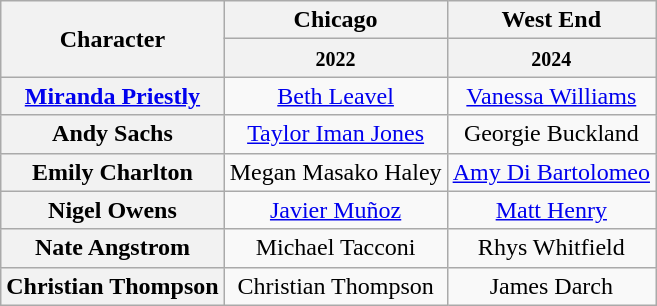<table class="wikitable" style="text-align: center;">
<tr>
<th rowspan="2">Character</th>
<th>Chicago</th>
<th>West End</th>
</tr>
<tr>
<th><small>2022</small></th>
<th><small><strong>2024</strong></small></th>
</tr>
<tr>
<th><a href='#'>Miranda Priestly</a></th>
<td colspan="1" align="center"><a href='#'>Beth Leavel</a></td>
<td><a href='#'>Vanessa Williams</a></td>
</tr>
<tr>
<th>Andy Sachs</th>
<td colspan="1" align="center"><a href='#'>Taylor Iman Jones</a></td>
<td>Georgie Buckland</td>
</tr>
<tr>
<th>Emily Charlton</th>
<td colspan="1" align="center">Megan Masako Haley</td>
<td><a href='#'>Amy Di Bartolomeo</a></td>
</tr>
<tr>
<th>Nigel Owens</th>
<td colspan="1" align="center"><a href='#'>Javier Muñoz</a></td>
<td><a href='#'>Matt Henry</a></td>
</tr>
<tr>
<th>Nate Angstrom</th>
<td colspan="1" align="center">Michael Tacconi</td>
<td>Rhys Whitfield</td>
</tr>
<tr>
<th>Christian Thompson</th>
<td colspan="1" align="center">Christian Thompson</td>
<td>James Darch</td>
</tr>
</table>
